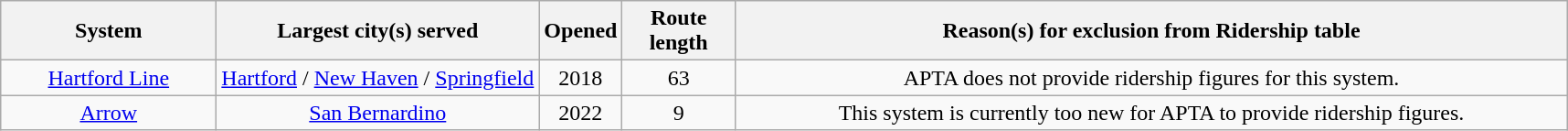<table class = "wikitable" style = "text-align:center;">
<tr>
<th style = "width:150px">System</th>
<th>Largest city(s) served</th>
<th>Opened</th>
<th style = "width:75px">Route length</th>
<th style = "width:600px">Reason(s) for exclusion from Ridership table</th>
</tr>
<tr>
<td><a href='#'>Hartford Line</a></td>
<td><a href='#'>Hartford</a> / <a href='#'>New Haven</a> / <a href='#'>Springfield</a></td>
<td>2018</td>
<td>63</td>
<td>APTA does not provide ridership figures for this system.</td>
</tr>
<tr>
<td><a href='#'>Arrow</a></td>
<td><a href='#'>San Bernardino</a></td>
<td>2022</td>
<td>9</td>
<td>This system is currently too new for APTA to provide ridership figures.</td>
</tr>
</table>
